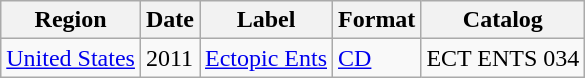<table class="wikitable">
<tr>
<th>Region</th>
<th>Date</th>
<th>Label</th>
<th>Format</th>
<th>Catalog</th>
</tr>
<tr>
<td><a href='#'>United States</a></td>
<td>2011</td>
<td><a href='#'>Ectopic Ents</a></td>
<td><a href='#'>CD</a></td>
<td>ECT ENTS 034</td>
</tr>
</table>
